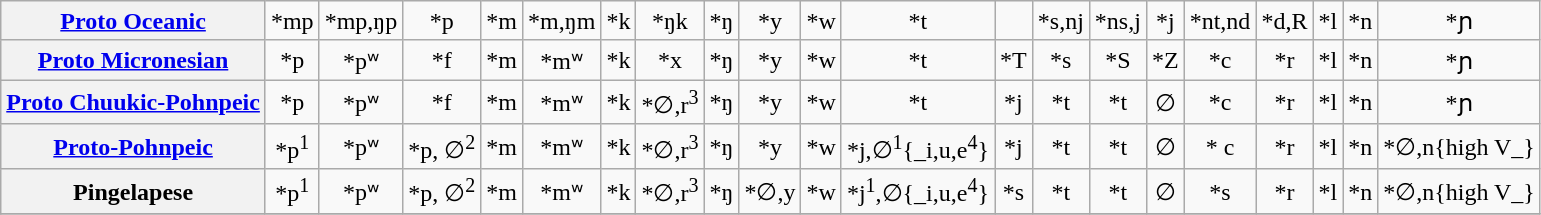<table class="wikitable" style=text-align:center>
<tr>
<th><a href='#'>Proto Oceanic</a></th>
<td>*mp</td>
<td>*mp,ŋp</td>
<td>*p</td>
<td>*m</td>
<td>*m,ŋm</td>
<td>*k</td>
<td>*ŋk</td>
<td>*ŋ</td>
<td>*y</td>
<td>*w</td>
<td>*t</td>
<td></td>
<td>*s,nj</td>
<td>*ns,j</td>
<td>*j</td>
<td>*nt,nd</td>
<td>*d,R</td>
<td>*l</td>
<td>*n</td>
<td>*ɲ</td>
</tr>
<tr>
<th><a href='#'>Proto Micronesian</a></th>
<td>*p</td>
<td>*pʷ</td>
<td>*f</td>
<td>*m</td>
<td>*mʷ</td>
<td>*k</td>
<td>*x</td>
<td>*ŋ</td>
<td>*y</td>
<td>*w</td>
<td>*t</td>
<td>*T</td>
<td>*s</td>
<td>*S</td>
<td>*Z</td>
<td>*c</td>
<td>*r</td>
<td>*l</td>
<td>*n</td>
<td>*ɲ</td>
</tr>
<tr>
<th><a href='#'>Proto Chuukic-Pohnpeic</a></th>
<td>*p</td>
<td>*pʷ</td>
<td>*f</td>
<td>*m</td>
<td>*mʷ</td>
<td>*k</td>
<td>*∅,r<sup>3</sup></td>
<td>*ŋ</td>
<td>*y</td>
<td>*w</td>
<td>*t</td>
<td>*j</td>
<td>*t</td>
<td>*t</td>
<td>∅</td>
<td>*c</td>
<td>*r</td>
<td>*l</td>
<td>*n</td>
<td>*ɲ</td>
</tr>
<tr>
<th><a href='#'>Proto-Pohnpeic</a></th>
<td>*p<sup>1</sup></td>
<td>*pʷ</td>
<td>*p, ∅<sup>2</sup></td>
<td>*m</td>
<td>*mʷ</td>
<td>*k</td>
<td>*∅,r<sup>3</sup></td>
<td>*ŋ</td>
<td>*y</td>
<td>*w</td>
<td>*j,∅<sup>1</sup>{_i,u,e<sup>4</sup>}</td>
<td>*j</td>
<td>*t</td>
<td>*t</td>
<td>∅</td>
<td>* c</td>
<td>*r</td>
<td>*l</td>
<td>*n</td>
<td>*∅,n{high V_}</td>
</tr>
<tr>
<th>Pingelapese</th>
<td>*p<sup>1</sup></td>
<td>*pʷ</td>
<td>*p, ∅<sup>2</sup></td>
<td>*m</td>
<td>*mʷ</td>
<td>*k</td>
<td>*∅,r<sup>3</sup></td>
<td>*ŋ</td>
<td>*∅,y</td>
<td>*w</td>
<td>*j<sup>1</sup>,∅{_i,u,e<sup>4</sup>}</td>
<td>*s</td>
<td>*t</td>
<td>*t</td>
<td>∅</td>
<td>*s</td>
<td>*r</td>
<td>*l</td>
<td>*n</td>
<td>*∅,n{high V_}</td>
</tr>
<tr>
</tr>
</table>
